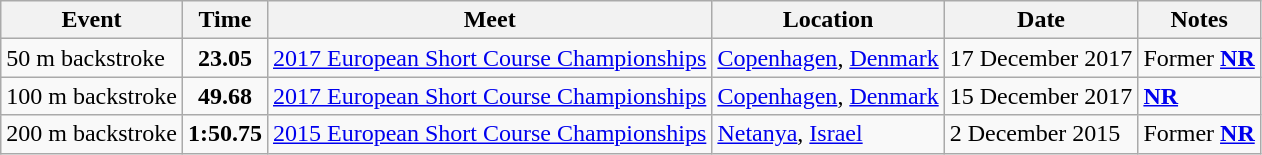<table class="wikitable">
<tr>
<th>Event</th>
<th>Time</th>
<th>Meet</th>
<th>Location</th>
<th>Date</th>
<th>Notes</th>
</tr>
<tr>
<td>50 m backstroke</td>
<td style="text-align:center;"><strong>23.05</strong></td>
<td><a href='#'>2017 European Short Course Championships</a></td>
<td><a href='#'>Copenhagen</a>, <a href='#'>Denmark</a></td>
<td>17 December 2017</td>
<td>Former <strong><a href='#'>NR</a></strong></td>
</tr>
<tr>
<td>100 m backstroke</td>
<td style="text-align:center;"><strong>49.68</strong></td>
<td><a href='#'>2017 European Short Course Championships</a></td>
<td><a href='#'>Copenhagen</a>, <a href='#'>Denmark</a></td>
<td>15 December 2017</td>
<td><strong><a href='#'>NR</a></strong></td>
</tr>
<tr>
<td>200 m backstroke</td>
<td style="text-align:center;"><strong>1:50.75</strong></td>
<td><a href='#'>2015 European Short Course Championships</a></td>
<td><a href='#'>Netanya</a>, <a href='#'>Israel</a></td>
<td>2 December 2015</td>
<td>Former <strong><a href='#'>NR</a></strong></td>
</tr>
</table>
